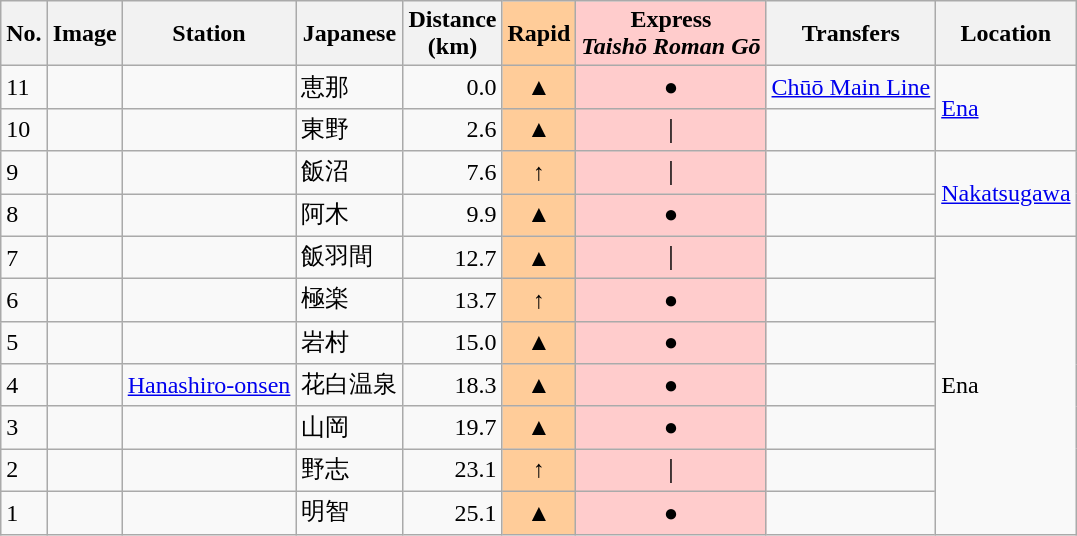<table class="wikitable">
<tr>
<th>No.</th>
<th>Image</th>
<th>Station</th>
<th>Japanese</th>
<th>Distance<br>(km)</th>
<th style=background:#fc9;">Rapid</th>
<th style=background:#ffcccc;">Express<br><em>Taishō Roman Gō</em></th>
<th>Transfers</th>
<th>Location</th>
</tr>
<tr>
<td>11</td>
<td></td>
<td></td>
<td>恵那</td>
<td style="text-align:right;">0.0</td>
<td style="text-align:center; background:#fc9;">▲</td>
<td style="text-align:center; background:#ffcccc;">●</td>
<td><a href='#'>Chūō Main Line</a></td>
<td rowspan="2"><a href='#'>Ena</a></td>
</tr>
<tr>
<td>10</td>
<td></td>
<td></td>
<td>東野</td>
<td style="text-align:right;">2.6</td>
<td style="text-align:center; background:#fc9;">▲</td>
<td style="text-align:center; background:#ffcccc;">｜</td>
<td> </td>
</tr>
<tr>
<td>9</td>
<td></td>
<td></td>
<td>飯沼</td>
<td style="text-align:right;">7.6</td>
<td style="text-align:center; background:#fc9;">↑</td>
<td style="text-align:center; background:#ffcccc;">｜</td>
<td> </td>
<td rowspan="2"><a href='#'>Nakatsugawa</a></td>
</tr>
<tr>
<td>8</td>
<td></td>
<td></td>
<td>阿木</td>
<td style="text-align:right;">9.9</td>
<td style="text-align:center; background:#fc9;">▲</td>
<td style="text-align:center; background:#ffcccc;">●</td>
<td> </td>
</tr>
<tr>
<td>7</td>
<td></td>
<td></td>
<td>飯羽間</td>
<td style="text-align:right;">12.7</td>
<td style="text-align:center; background:#fc9;">▲</td>
<td style="text-align:center; background:#ffcccc;">｜</td>
<td> </td>
<td rowspan="7">Ena</td>
</tr>
<tr>
<td>6</td>
<td></td>
<td></td>
<td>極楽</td>
<td style="text-align:right;">13.7</td>
<td style="text-align:center; background:#fc9;">↑</td>
<td style="text-align:center; background:#ffcccc;">●</td>
<td> </td>
</tr>
<tr>
<td>5</td>
<td></td>
<td></td>
<td>岩村</td>
<td style="text-align:right;">15.0</td>
<td style="text-align:center; background:#fc9;">▲</td>
<td style="text-align:center; background:#ffcccc;">●</td>
<td> </td>
</tr>
<tr>
<td>4</td>
<td></td>
<td><a href='#'>Hanashiro-onsen</a></td>
<td>花白温泉</td>
<td style="text-align:right;">18.3</td>
<td style="text-align:center; background:#fc9;">▲</td>
<td style="text-align:center; background:#ffcccc;">●</td>
<td> </td>
</tr>
<tr>
<td>3</td>
<td></td>
<td></td>
<td>山岡</td>
<td style="text-align:right;">19.7</td>
<td style="text-align:center; background:#fc9;">▲</td>
<td style="text-align:center; background:#ffcccc;">●</td>
<td> </td>
</tr>
<tr>
<td>2</td>
<td></td>
<td></td>
<td>野志</td>
<td style="text-align:right;">23.1</td>
<td style="text-align:center; background:#fc9;">↑</td>
<td style="text-align:center; background:#ffcccc;">｜</td>
<td> </td>
</tr>
<tr>
<td>1</td>
<td></td>
<td></td>
<td>明智</td>
<td style="text-align:right;">25.1</td>
<td style="text-align:center; background:#fc9;">▲</td>
<td style="text-align:center; background:#ffcccc;">●</td>
<td> </td>
</tr>
</table>
